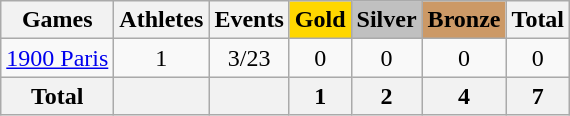<table class="wikitable sortable" style="text-align:center">
<tr>
<th>Games</th>
<th>Athletes</th>
<th>Events</th>
<th style="background-color:gold;">Gold</th>
<th style="background-color:silver;">Silver</th>
<th style="background-color:#c96;">Bronze</th>
<th>Total</th>
</tr>
<tr>
<td align=left><a href='#'>1900 Paris</a></td>
<td>1</td>
<td>3/23</td>
<td>0</td>
<td>0</td>
<td>0</td>
<td>0</td>
</tr>
<tr>
<th>Total</th>
<th></th>
<th></th>
<th>1</th>
<th>2</th>
<th>4</th>
<th>7</th>
</tr>
</table>
